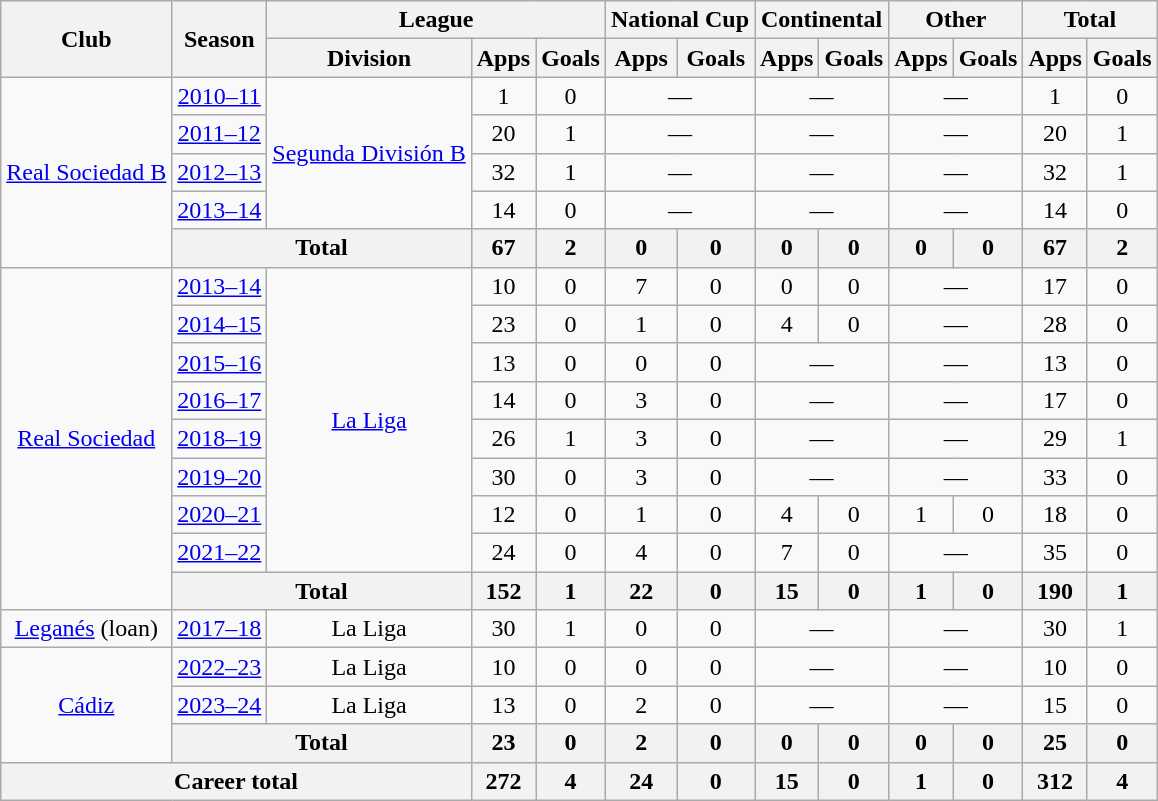<table class="wikitable" style="text-align:center">
<tr>
<th rowspan="2">Club</th>
<th rowspan="2">Season</th>
<th colspan="3">League</th>
<th colspan="2">National Cup</th>
<th colspan="2">Continental</th>
<th colspan="2">Other</th>
<th colspan="2">Total</th>
</tr>
<tr>
<th>Division</th>
<th>Apps</th>
<th>Goals</th>
<th>Apps</th>
<th>Goals</th>
<th>Apps</th>
<th>Goals</th>
<th>Apps</th>
<th>Goals</th>
<th>Apps</th>
<th>Goals</th>
</tr>
<tr>
<td rowspan="5"><a href='#'>Real Sociedad B</a></td>
<td><a href='#'>2010–11</a></td>
<td rowspan="4"><a href='#'>Segunda División B</a></td>
<td>1</td>
<td>0</td>
<td colspan="2">—</td>
<td colspan="2">—</td>
<td colspan="2">—</td>
<td>1</td>
<td>0</td>
</tr>
<tr>
<td><a href='#'>2011–12</a></td>
<td>20</td>
<td>1</td>
<td colspan="2">—</td>
<td colspan="2">—</td>
<td colspan="2">—</td>
<td>20</td>
<td>1</td>
</tr>
<tr>
<td><a href='#'>2012–13</a></td>
<td>32</td>
<td>1</td>
<td colspan="2">—</td>
<td colspan="2">—</td>
<td colspan="2">—</td>
<td>32</td>
<td>1</td>
</tr>
<tr>
<td><a href='#'>2013–14</a></td>
<td>14</td>
<td>0</td>
<td colspan="2">—</td>
<td colspan="2">—</td>
<td colspan="2">—</td>
<td>14</td>
<td>0</td>
</tr>
<tr>
<th colspan="2">Total</th>
<th>67</th>
<th>2</th>
<th>0</th>
<th>0</th>
<th>0</th>
<th>0</th>
<th>0</th>
<th>0</th>
<th>67</th>
<th>2</th>
</tr>
<tr>
<td rowspan="9"><a href='#'>Real Sociedad</a></td>
<td><a href='#'>2013–14</a></td>
<td rowspan="8"><a href='#'>La Liga</a></td>
<td>10</td>
<td>0</td>
<td>7</td>
<td>0</td>
<td>0</td>
<td>0</td>
<td colspan="2">—</td>
<td>17</td>
<td>0</td>
</tr>
<tr>
<td><a href='#'>2014–15</a></td>
<td>23</td>
<td>0</td>
<td>1</td>
<td>0</td>
<td>4</td>
<td>0</td>
<td colspan="2">—</td>
<td>28</td>
<td>0</td>
</tr>
<tr>
<td><a href='#'>2015–16</a></td>
<td>13</td>
<td>0</td>
<td>0</td>
<td>0</td>
<td colspan="2">—</td>
<td colspan="2">—</td>
<td>13</td>
<td>0</td>
</tr>
<tr>
<td><a href='#'>2016–17</a></td>
<td>14</td>
<td>0</td>
<td>3</td>
<td>0</td>
<td colspan="2">—</td>
<td colspan="2">—</td>
<td>17</td>
<td>0</td>
</tr>
<tr>
<td><a href='#'>2018–19</a></td>
<td>26</td>
<td>1</td>
<td>3</td>
<td>0</td>
<td colspan="2">—</td>
<td colspan="2">—</td>
<td>29</td>
<td>1</td>
</tr>
<tr>
<td><a href='#'>2019–20</a></td>
<td>30</td>
<td>0</td>
<td>3</td>
<td>0</td>
<td colspan="2">—</td>
<td colspan="2">—</td>
<td>33</td>
<td>0</td>
</tr>
<tr>
<td><a href='#'>2020–21</a></td>
<td>12</td>
<td>0</td>
<td>1</td>
<td>0</td>
<td>4</td>
<td>0</td>
<td>1</td>
<td>0</td>
<td>18</td>
<td>0</td>
</tr>
<tr>
<td><a href='#'>2021–22</a></td>
<td>24</td>
<td>0</td>
<td>4</td>
<td>0</td>
<td>7</td>
<td>0</td>
<td colspan="2">—</td>
<td>35</td>
<td>0</td>
</tr>
<tr>
<th colspan="2">Total</th>
<th>152</th>
<th>1</th>
<th>22</th>
<th>0</th>
<th>15</th>
<th>0</th>
<th>1</th>
<th>0</th>
<th>190</th>
<th>1</th>
</tr>
<tr>
<td><a href='#'>Leganés</a> (loan)</td>
<td><a href='#'>2017–18</a></td>
<td>La Liga</td>
<td>30</td>
<td>1</td>
<td>0</td>
<td>0</td>
<td colspan="2">—</td>
<td colspan="2">—</td>
<td>30</td>
<td>1</td>
</tr>
<tr>
<td rowspan="3"><a href='#'>Cádiz</a></td>
<td><a href='#'>2022–23</a></td>
<td>La Liga</td>
<td>10</td>
<td>0</td>
<td>0</td>
<td>0</td>
<td colspan=2>—</td>
<td colspan=2>—</td>
<td>10</td>
<td>0</td>
</tr>
<tr>
<td><a href='#'>2023–24</a></td>
<td>La Liga</td>
<td>13</td>
<td>0</td>
<td>2</td>
<td>0</td>
<td colspan=2>—</td>
<td colspan=2>—</td>
<td>15</td>
<td>0</td>
</tr>
<tr>
<th colspan=2>Total</th>
<th>23</th>
<th>0</th>
<th>2</th>
<th>0</th>
<th>0</th>
<th>0</th>
<th>0</th>
<th>0</th>
<th>25</th>
<th>0</th>
</tr>
<tr>
<th colspan="3">Career total</th>
<th>272</th>
<th>4</th>
<th>24</th>
<th>0</th>
<th>15</th>
<th>0</th>
<th>1</th>
<th>0</th>
<th>312</th>
<th>4</th>
</tr>
</table>
